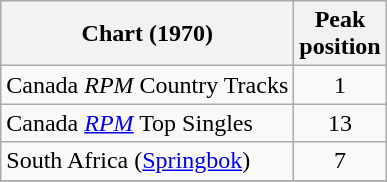<table class="wikitable sortable">
<tr>
<th>Chart (1970)</th>
<th>Peak<br>position</th>
</tr>
<tr>
<td>Canada <em>RPM</em> Country Tracks</td>
<td style="text-align:center;">1</td>
</tr>
<tr>
<td>Canada <em><a href='#'>RPM</a></em> Top Singles</td>
<td style="text-align:center;">13</td>
</tr>
<tr>
<td>South Africa (<a href='#'>Springbok</a>)</td>
<td align="center">7</td>
</tr>
<tr>
</tr>
</table>
